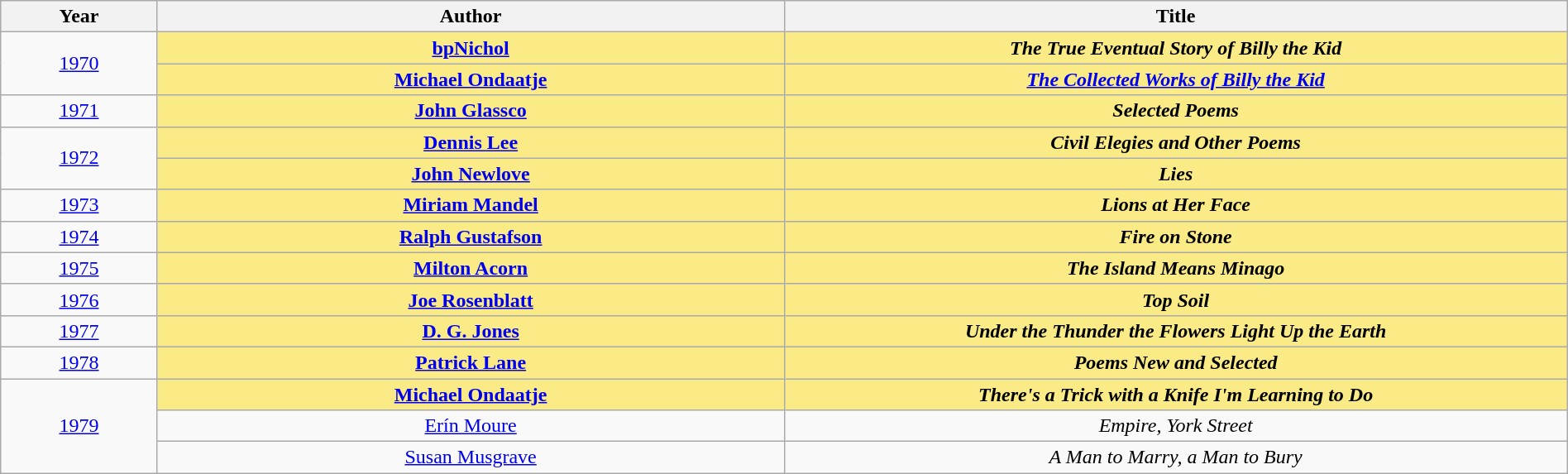<table class="wikitable" width="100%">
<tr>
<th>Year</th>
<th width="40%">Author</th>
<th width="50%">Title</th>
</tr>
<tr>
<td align="center" rowspan=2><a href='#'>1970</a></td>
<td align="center" style="background:#FAEB86"><strong><a href='#'>bpNichol</a></strong></td>
<td align="center" style="background:#FAEB86"><strong><em>The True Eventual Story of Billy the Kid</em></strong></td>
</tr>
<tr>
<td align="center" style="background:#FAEB86"><strong><a href='#'>Michael Ondaatje</a></strong></td>
<td align="center" style="background:#FAEB86"><strong><em><a href='#'>The Collected Works of Billy the Kid</a></em></strong></td>
</tr>
<tr>
<td align="center"><a href='#'>1971</a></td>
<td align="center" style="background:#FAEB86"><strong><a href='#'>John Glassco</a></strong></td>
<td align="center" style="background:#FAEB86"><strong><em>Selected Poems</em></strong></td>
</tr>
<tr>
<td align="center" rowspan=2><a href='#'>1972</a></td>
<td align="center" style="background:#FAEB86"><strong><a href='#'>Dennis Lee</a></strong></td>
<td align="center" style="background:#FAEB86"><strong><em>Civil Elegies and Other Poems</em></strong></td>
</tr>
<tr>
<td align="center" style="background:#FAEB86"><strong><a href='#'>John Newlove</a></strong></td>
<td align="center" style="background:#FAEB86"><strong><em>Lies</em></strong></td>
</tr>
<tr>
<td align="center"><a href='#'>1973</a></td>
<td align="center" style="background:#FAEB86"><strong><a href='#'>Miriam Mandel</a></strong></td>
<td align="center" style="background:#FAEB86"><strong><em>Lions at Her Face</em></strong></td>
</tr>
<tr>
<td align="center"><a href='#'>1974</a></td>
<td align="center" style="background:#FAEB86"><strong><a href='#'>Ralph Gustafson</a></strong></td>
<td align="center" style="background:#FAEB86"><strong><em>Fire on Stone</em></strong></td>
</tr>
<tr>
<td align="center"><a href='#'>1975</a></td>
<td align="center" style="background:#FAEB86"><strong><a href='#'>Milton Acorn</a></strong></td>
<td align="center" style="background:#FAEB86"><strong><em>The Island Means Minago</em></strong></td>
</tr>
<tr>
<td align="center"><a href='#'>1976</a></td>
<td align="center" style="background:#FAEB86"><strong><a href='#'>Joe Rosenblatt</a></strong></td>
<td align="center" style="background:#FAEB86"><strong><em>Top Soil</em></strong></td>
</tr>
<tr>
<td align="center"><a href='#'>1977</a></td>
<td align="center" style="background:#FAEB86"><strong><a href='#'>D. G. Jones</a></strong></td>
<td align="center" style="background:#FAEB86"><strong><em>Under the Thunder the Flowers Light Up the Earth</em></strong></td>
</tr>
<tr>
<td align="center"><a href='#'>1978</a></td>
<td align="center" style="background:#FAEB86"><strong><a href='#'>Patrick Lane</a></strong></td>
<td align="center" style="background:#FAEB86"><strong><em>Poems New and Selected</em></strong></td>
</tr>
<tr>
<td align="center" rowspan=3><a href='#'>1979</a></td>
<td align="center" style="background:#FAEB86"><strong><a href='#'>Michael Ondaatje</a></strong></td>
<td align="center" style="background:#FAEB86"><strong><em>There's a Trick with a Knife I'm Learning to Do</em></strong></td>
</tr>
<tr>
<td align="center"><a href='#'>Erín Moure</a></td>
<td align="center"><em>Empire, York Street</em></td>
</tr>
<tr>
<td align="center"><a href='#'>Susan Musgrave</a></td>
<td align="center"><em>A Man to Marry, a Man to Bury</em></td>
</tr>
</table>
